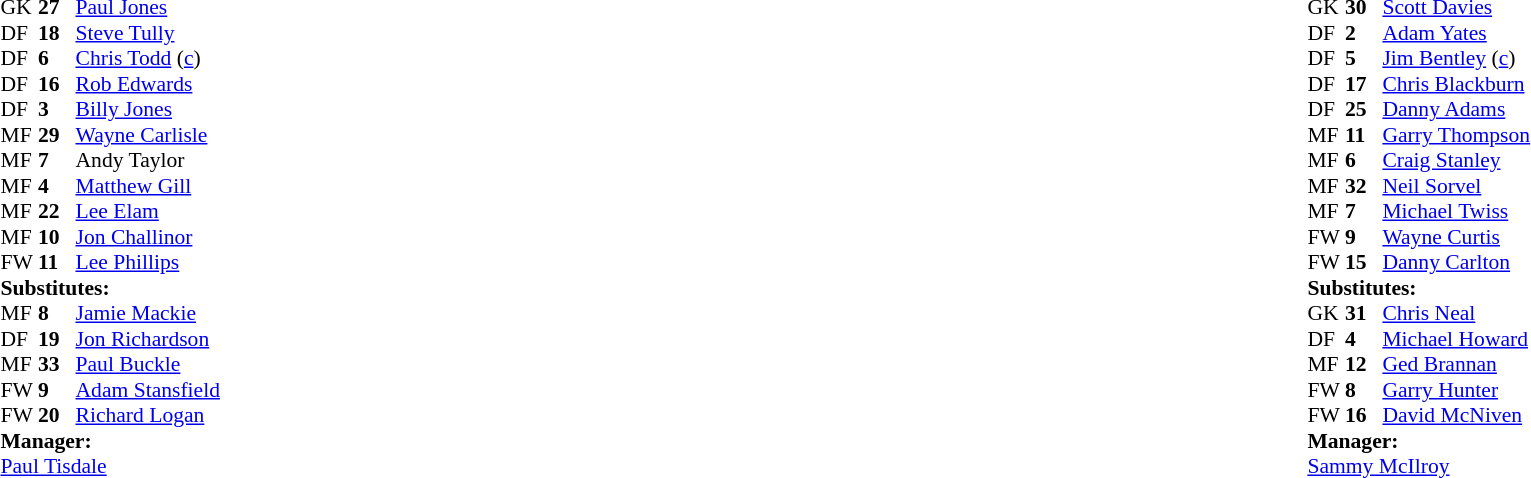<table width="100%">
<tr>
<td valign="top" width="50%"><br><table style="font-size: 90%" cellspacing="0" cellpadding="0">
<tr>
<td colspan="4"></td>
</tr>
<tr>
<th width="25"></th>
<th width="25"></th>
</tr>
<tr>
<td>GK</td>
<td><strong>27</strong></td>
<td><a href='#'>Paul Jones</a></td>
</tr>
<tr>
<td>DF</td>
<td><strong>18</strong></td>
<td><a href='#'>Steve Tully</a></td>
</tr>
<tr>
<td>DF</td>
<td><strong>6</strong></td>
<td><a href='#'>Chris Todd</a> (<a href='#'>c</a>)</td>
<td></td>
</tr>
<tr>
<td>DF</td>
<td><strong>16</strong></td>
<td><a href='#'>Rob Edwards</a></td>
</tr>
<tr>
<td>DF</td>
<td><strong>3</strong></td>
<td><a href='#'>Billy Jones</a></td>
</tr>
<tr>
<td>MF</td>
<td><strong>29</strong></td>
<td><a href='#'>Wayne Carlisle</a></td>
<td></td>
<td></td>
</tr>
<tr>
<td>MF</td>
<td><strong>7</strong></td>
<td>Andy Taylor</td>
</tr>
<tr>
<td>MF</td>
<td><strong>4</strong></td>
<td><a href='#'>Matthew Gill</a></td>
<td></td>
</tr>
<tr>
<td>MF</td>
<td><strong>22</strong></td>
<td><a href='#'>Lee Elam</a></td>
<td></td>
<td></td>
</tr>
<tr>
<td>MF</td>
<td><strong>10</strong></td>
<td><a href='#'>Jon Challinor</a></td>
</tr>
<tr>
<td>FW</td>
<td><strong>11</strong></td>
<td><a href='#'>Lee Phillips</a></td>
<td></td>
<td></td>
</tr>
<tr>
<td colspan=4><strong>Substitutes:</strong></td>
</tr>
<tr>
<td>MF</td>
<td><strong>8</strong></td>
<td><a href='#'>Jamie Mackie</a></td>
<td></td>
<td></td>
</tr>
<tr>
<td>DF</td>
<td><strong>19</strong></td>
<td><a href='#'>Jon Richardson</a></td>
</tr>
<tr>
<td>MF</td>
<td><strong>33</strong></td>
<td><a href='#'>Paul Buckle</a></td>
</tr>
<tr>
<td>FW</td>
<td><strong>9</strong></td>
<td><a href='#'>Adam Stansfield</a></td>
<td></td>
<td></td>
</tr>
<tr>
<td>FW</td>
<td><strong>20</strong></td>
<td><a href='#'>Richard Logan</a></td>
<td></td>
<td></td>
</tr>
<tr>
<td colspan=4><strong>Manager:</strong></td>
</tr>
<tr>
<td colspan="4"><a href='#'>Paul Tisdale</a></td>
</tr>
</table>
</td>
<td></td>
<td valign="top" width="50%"><br><table style="font-size: 90%" cellspacing="0" cellpadding="0" align=center>
<tr>
<td colspan="4"></td>
</tr>
<tr>
<th width="25"></th>
<th width="25"></th>
</tr>
<tr>
<td>GK</td>
<td><strong>30</strong></td>
<td><a href='#'>Scott Davies</a></td>
</tr>
<tr>
<td>DF</td>
<td><strong>2</strong></td>
<td><a href='#'>Adam Yates</a></td>
</tr>
<tr>
<td>DF</td>
<td><strong>5</strong></td>
<td><a href='#'>Jim Bentley</a> (<a href='#'>c</a>)</td>
</tr>
<tr>
<td>DF</td>
<td><strong>17</strong></td>
<td><a href='#'>Chris Blackburn</a></td>
</tr>
<tr>
<td>DF</td>
<td><strong>25</strong></td>
<td><a href='#'>Danny Adams</a></td>
</tr>
<tr>
<td>MF</td>
<td><strong>11</strong></td>
<td><a href='#'>Garry Thompson</a></td>
<td></td>
<td></td>
</tr>
<tr>
<td>MF</td>
<td><strong>6</strong></td>
<td><a href='#'>Craig Stanley</a></td>
</tr>
<tr>
<td>MF</td>
<td><strong>32</strong></td>
<td><a href='#'>Neil Sorvel</a></td>
</tr>
<tr>
<td>MF</td>
<td><strong>7</strong></td>
<td><a href='#'>Michael Twiss</a></td>
<td></td>
<td></td>
</tr>
<tr>
<td>FW</td>
<td><strong>9</strong></td>
<td><a href='#'>Wayne Curtis</a></td>
</tr>
<tr>
<td>FW</td>
<td><strong>15</strong></td>
<td><a href='#'>Danny Carlton</a></td>
<td></td>
<td></td>
</tr>
<tr>
<td colspan=4><strong>Substitutes:</strong></td>
</tr>
<tr>
<td>GK</td>
<td><strong>31</strong></td>
<td><a href='#'>Chris Neal</a></td>
</tr>
<tr>
<td>DF</td>
<td><strong>4</strong></td>
<td><a href='#'>Michael Howard</a></td>
</tr>
<tr>
<td>MF</td>
<td><strong>12</strong></td>
<td><a href='#'>Ged Brannan</a></td>
<td></td>
<td></td>
</tr>
<tr>
<td>FW</td>
<td><strong>8</strong></td>
<td><a href='#'>Garry Hunter</a></td>
<td></td>
<td></td>
</tr>
<tr>
<td>FW</td>
<td><strong>16</strong></td>
<td><a href='#'>David McNiven</a></td>
<td></td>
<td></td>
</tr>
<tr>
<td colspan=4><strong>Manager:</strong></td>
</tr>
<tr>
<td colspan="4"><a href='#'>Sammy McIlroy</a></td>
</tr>
</table>
</td>
</tr>
</table>
